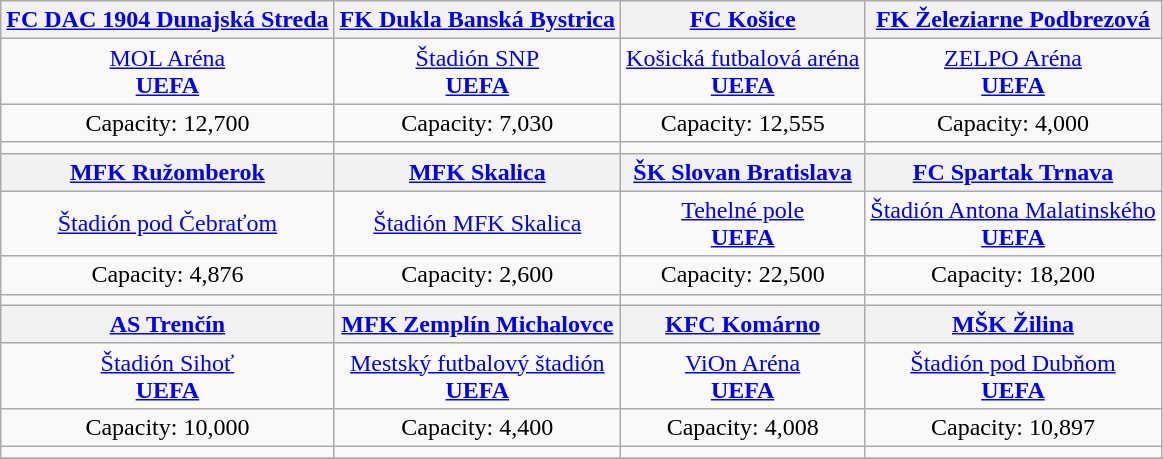<table class="wikitable" style="text-align:center">
<tr>
<th><a href='#'>FC DAC 1904 Dunajská Streda</a></th>
<th><a href='#'>FK Dukla Banská Bystrica</a></th>
<th><a href='#'>FC Košice</a></th>
<th><a href='#'>FK Železiarne Podbrezová</a></th>
</tr>
<tr>
<td><a href='#'>MOL Aréna</a> <br><strong><a href='#'>UEFA</a></strong> </td>
<td><a href='#'>Štadión SNP</a><br><strong><a href='#'>UEFA</a></strong> </td>
<td><a href='#'>Košická futbalová aréna</a><br><strong><a href='#'>UEFA</a></strong> </td>
<td><a href='#'>ZELPO Aréna</a> <br><strong><a href='#'>UEFA</a></strong> </td>
</tr>
<tr>
<td>Capacity: 12,700</td>
<td>Capacity: 7,030</td>
<td>Capacity: 12,555</td>
<td>Capacity: 4,000</td>
</tr>
<tr>
<td></td>
<td></td>
<td></td>
<td></td>
</tr>
<tr>
<th><a href='#'>MFK Ružomberok</a></th>
<th><a href='#'>MFK Skalica</a></th>
<th><a href='#'>ŠK Slovan Bratislava</a></th>
<th><a href='#'>FC Spartak Trnava</a></th>
</tr>
<tr>
<td><a href='#'>Štadión pod Čebraťom</a></td>
<td><a href='#'>Štadión MFK Skalica</a></td>
<td><a href='#'>Tehelné pole</a> <br><strong><a href='#'>UEFA</a></strong> </td>
<td><a href='#'>Štadión Antona Malatinského</a><br><strong><a href='#'>UEFA</a></strong> </td>
</tr>
<tr>
<td>Capacity: 4,876</td>
<td>Capacity: 2,600</td>
<td>Capacity: 22,500</td>
<td>Capacity: 18,200</td>
</tr>
<tr>
<td></td>
<td></td>
<td></td>
<td></td>
</tr>
<tr>
<th><a href='#'>AS Trenčín</a></th>
<th><a href='#'>MFK Zemplín Michalovce</a></th>
<th><a href='#'>KFC Komárno</a></th>
<th><a href='#'>MŠK Žilina</a></th>
</tr>
<tr>
<td><a href='#'>Štadión Sihoť</a><br><strong><a href='#'>UEFA</a></strong> </td>
<td><a href='#'>Mestský futbalový štadión</a> <br><strong><a href='#'>UEFA</a></strong> </td>
<td><a href='#'>ViOn Aréna</a> <br><strong><a href='#'>UEFA</a></strong> </td>
<td><a href='#'>Štadión pod Dubňom</a><br><strong><a href='#'>UEFA</a></strong> </td>
</tr>
<tr>
<td>Capacity: 10,000</td>
<td>Capacity: 4,400</td>
<td>Capacity: 4,008</td>
<td>Capacity: 10,897</td>
</tr>
<tr>
<td></td>
<td></td>
<td></td>
<td></td>
</tr>
<tr>
</tr>
</table>
